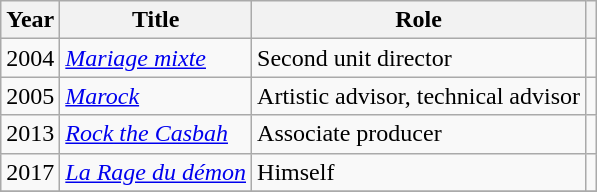<table class="wikitable plainrowheaders">
<tr>
<th>Year</th>
<th>Title</th>
<th>Role</th>
<th></th>
</tr>
<tr>
<td>2004</td>
<td><em><a href='#'>Mariage mixte</a></em></td>
<td>Second unit director</td>
<td style="text-align:center;"></td>
</tr>
<tr>
<td>2005</td>
<td><em><a href='#'>Marock</a></em></td>
<td>Artistic advisor, technical advisor</td>
<td style="text-align:center;"></td>
</tr>
<tr>
<td>2013</td>
<td><em><a href='#'>Rock the Casbah</a></em></td>
<td>Associate producer</td>
<td style="text-align:center;"></td>
</tr>
<tr>
<td>2017</td>
<td><em><a href='#'>La Rage du démon</a></em></td>
<td>Himself</td>
<td style="text-align:center;"></td>
</tr>
<tr>
</tr>
</table>
